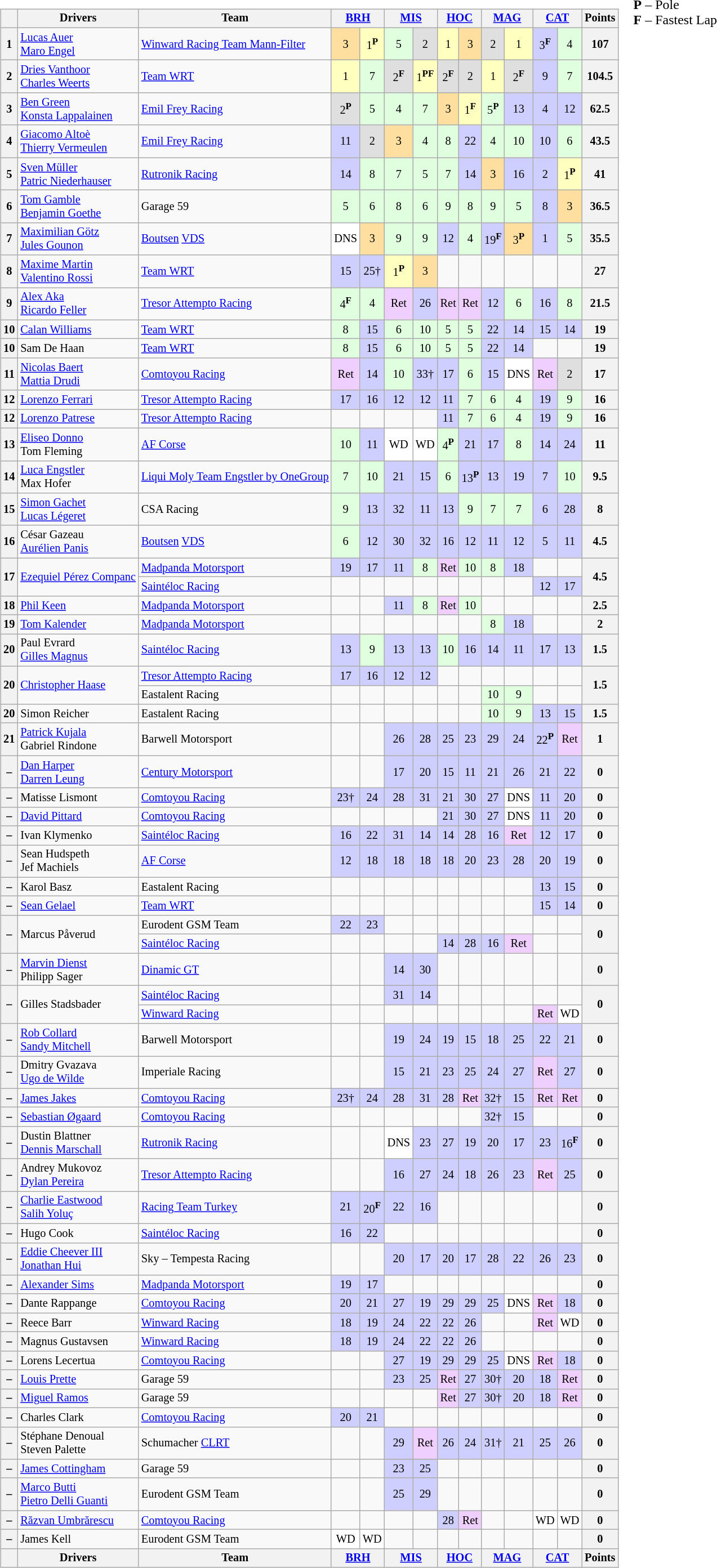<table>
<tr>
<td><br><table class="wikitable" style="font-size:85%; text-align:center;">
<tr>
<th></th>
<th>Drivers</th>
<th>Team</th>
<th colspan=2><a href='#'>BRH</a><br></th>
<th colspan=2><a href='#'>MIS</a><br></th>
<th colspan=2><a href='#'>HOC</a><br></th>
<th colspan=2><a href='#'>MAG</a><br></th>
<th colspan=2><a href='#'>CAT</a><br></th>
<th>Points</th>
</tr>
<tr>
<th>1</th>
<td align=left> <a href='#'>Lucas Auer</a><br> <a href='#'>Maro Engel</a></td>
<td align=left> <a href='#'>Winward Racing Team Mann-Filter</a></td>
<td style="background:#ffdf9f;">3</td>
<td style="background:#ffffbf;">1<sup><strong>P</strong></sup></td>
<td style="background:#dfffdf;">5</td>
<td style="background:#dfdfdf;">2</td>
<td style="background:#ffffbf;">1</td>
<td style="background:#ffdf9f;">3</td>
<td style="background:#dfdfdf;">2</td>
<td style="background:#ffffbf;">1</td>
<td style="background:#cfcfff;">3<sup><strong>F</strong></sup></td>
<td style="background:#dfffdf;">4</td>
<th>107</th>
</tr>
<tr>
<th>2</th>
<td align=left> <a href='#'>Dries Vanthoor</a><br> <a href='#'>Charles Weerts</a></td>
<td align=left> <a href='#'>Team WRT</a></td>
<td style="background:#ffffbf;">1</td>
<td style="background:#dfffdf;">7</td>
<td style="background:#dfdfdf;">2<sup><strong>F</strong></sup></td>
<td style="background:#ffffbf;">1<sup><strong>PF</strong></sup></td>
<td style="background:#dfdfdf;">2<sup><strong>F</strong></sup></td>
<td style="background:#dfdfdf;">2</td>
<td style="background:#ffffbf;">1</td>
<td style="background:#dfdfdf;">2<sup><strong>F</strong></sup></td>
<td style="background:#cfcfff;">9</td>
<td style="background:#dfffdf;">7</td>
<th>104.5</th>
</tr>
<tr>
<th>3</th>
<td align=left> <a href='#'>Ben Green</a><br> <a href='#'>Konsta Lappalainen</a></td>
<td align=left> <a href='#'>Emil Frey Racing</a></td>
<td style="background:#dfdfdf;">2<sup><strong>P</strong></sup></td>
<td style="background:#dfffdf;">5</td>
<td style="background:#dfffdf;">4</td>
<td style="background:#dfffdf;">7</td>
<td style="background:#ffdf9f;">3</td>
<td style="background:#ffffbf;">1<sup><strong>F</strong></sup></td>
<td style="background:#dfffdf;">5<sup><strong>P</strong></sup></td>
<td style="background:#cfcfff;">13</td>
<td style="background:#cfcfff;">4</td>
<td style="background:#cfcfff;">12</td>
<th>62.5</th>
</tr>
<tr>
<th>4</th>
<td align=left> <a href='#'>Giacomo Altoè</a><br> <a href='#'>Thierry Vermeulen</a></td>
<td align=left> <a href='#'>Emil Frey Racing</a></td>
<td style="background:#cfcfff;">11</td>
<td style="background:#dfdfdf;">2</td>
<td style="background:#ffdf9f;">3</td>
<td style="background:#dfffdf;">4</td>
<td style="background:#dfffdf;">8</td>
<td style="background:#cfcfff;">22</td>
<td style="background:#dfffdf;">4</td>
<td style="background:#dfffdf;">10</td>
<td style="background:#cfcfff;">10</td>
<td style="background:#dfffdf;">6</td>
<th>43.5</th>
</tr>
<tr>
<th>5</th>
<td align="left"> <a href='#'>Sven Müller</a><br> <a href='#'>Patric Niederhauser</a></td>
<td align="left"> <a href='#'>Rutronik Racing</a></td>
<td style="background:#cfcfff;">14</td>
<td style="background:#dfffdf;">8</td>
<td style="background:#dfffdf;">7</td>
<td style="background:#dfffdf;">5</td>
<td style="background:#dfffdf;">7</td>
<td style="background:#cfcfff;">14</td>
<td style="background:#ffdf9f;">3</td>
<td style="background:#cfcfff;">16</td>
<td style="background:#cfcfff;">2</td>
<td style="background:#ffffbf;">1<sup><strong>P</strong></sup></td>
<th>41</th>
</tr>
<tr>
<th>6</th>
<td align=left> <a href='#'>Tom Gamble</a><br> <a href='#'>Benjamin Goethe</a></td>
<td align=left> Garage 59</td>
<td style="background:#dfffdf;">5</td>
<td style="background:#dfffdf;">6</td>
<td style="background:#dfffdf;">8</td>
<td style="background:#dfffdf;">6</td>
<td style="background:#dfffdf;">9</td>
<td style="background:#dfffdf;">8</td>
<td style="background:#dfffdf;">9</td>
<td style="background:#dfffdf;">5</td>
<td style="background:#cfcfff;">8</td>
<td style="background:#ffdf9f;">3</td>
<th>36.5</th>
</tr>
<tr>
<th>7</th>
<td align="left"> <a href='#'>Maximilian Götz</a><br> <a href='#'>Jules Gounon</a></td>
<td align="left"> <a href='#'>Boutsen</a> <a href='#'>VDS</a></td>
<td style="background:#ffffff;">DNS</td>
<td style="background:#ffdf9f;">3</td>
<td style="background:#dfffdf;">9</td>
<td style="background:#dfffdf;">9</td>
<td style="background:#cfcfff;">12</td>
<td style="background:#dfffdf;">4</td>
<td style="background:#cfcfff;">19<sup><strong>F</strong></sup></td>
<td style="background:#ffdf9f;">3<sup><strong>P</strong></sup></td>
<td style="background:#cfcfff;">1</td>
<td style="background:#dfffdf;">5</td>
<th>35.5</th>
</tr>
<tr>
<th>8</th>
<td align=left> <a href='#'>Maxime Martin</a><br> <a href='#'>Valentino Rossi</a></td>
<td align=left> <a href='#'>Team WRT</a></td>
<td style="background:#cfcfff;">15</td>
<td style="background:#cfcfff;">25†</td>
<td style="background:#ffffbf;">1<sup><strong>P</strong></sup></td>
<td style="background:#ffdf9f;">3</td>
<td></td>
<td></td>
<td></td>
<td></td>
<td></td>
<td></td>
<th>27</th>
</tr>
<tr>
<th>9</th>
<td align=left> <a href='#'>Alex Aka</a><br> <a href='#'>Ricardo Feller</a></td>
<td align=left> <a href='#'>Tresor Attempto Racing</a></td>
<td style="background:#dfffdf;">4<sup><strong>F</strong></sup></td>
<td style="background:#dfffdf;">4</td>
<td style="background:#efcfff;">Ret</td>
<td style="background:#cfcfff;">26</td>
<td style="background:#efcfff;">Ret</td>
<td style="background:#efcfff;">Ret</td>
<td style="background:#cfcfff;">12</td>
<td style="background:#dfffdf;">6</td>
<td style="background:#cfcfff;">16</td>
<td style="background:#dfffdf;">8</td>
<th>21.5</th>
</tr>
<tr>
<th>10</th>
<td align="left"> <a href='#'>Calan Williams</a></td>
<td align="left"> <a href='#'>Team WRT</a></td>
<td style="background:#dfffdf;">8</td>
<td style="background:#cfcfff;">15</td>
<td style="background:#dfffdf;">6</td>
<td style="background:#dfffdf;">10</td>
<td style="background:#dfffdf;">5</td>
<td style="background:#dfffdf;">5</td>
<td style="background:#cfcfff;">22</td>
<td style="background:#cfcfff;">14</td>
<td style="background:#cfcfff;">15</td>
<td style="background:#cfcfff;">14</td>
<th>19</th>
</tr>
<tr>
<th>10</th>
<td align="left"> Sam De Haan</td>
<td align="left"> <a href='#'>Team WRT</a></td>
<td style="background:#dfffdf;">8</td>
<td style="background:#cfcfff;">15</td>
<td style="background:#dfffdf;">6</td>
<td style="background:#dfffdf;">10</td>
<td style="background:#dfffdf;">5</td>
<td style="background:#dfffdf;">5</td>
<td style="background:#cfcfff;">22</td>
<td style="background:#cfcfff;">14</td>
<td></td>
<td></td>
<th>19</th>
</tr>
<tr>
<th>11</th>
<td align=left> <a href='#'>Nicolas Baert</a><br> <a href='#'>Mattia Drudi</a></td>
<td align=left> <a href='#'>Comtoyou Racing</a></td>
<td style="background:#efcfff;">Ret</td>
<td style="background:#cfcfff;">14</td>
<td style="background:#dfffdf;">10</td>
<td style="background:#cfcfff;">33†</td>
<td style="background:#cfcfff;">17</td>
<td style="background:#dfffdf;">6</td>
<td style="background:#cfcfff;">15</td>
<td style="background:#ffffff;">DNS</td>
<td style="background:#efcfff;">Ret</td>
<td style="background:#dfdfdf;">2</td>
<th>17</th>
</tr>
<tr>
<th>12</th>
<td align=left> <a href='#'>Lorenzo Ferrari</a></td>
<td align=left> <a href='#'>Tresor Attempto Racing</a></td>
<td style="background:#cfcfff;">17</td>
<td style="background:#cfcfff;">16</td>
<td style="background:#cfcfff;">12</td>
<td style="background:#cfcfff;">12</td>
<td style="background:#cfcfff;">11</td>
<td style="background:#dfffdf;">7</td>
<td style="background:#dfffdf;">6</td>
<td style="background:#dfffdf;">4</td>
<td style="background:#cfcfff;">19</td>
<td style="background:#dfffdf;">9</td>
<th>16</th>
</tr>
<tr>
<th>12</th>
<td align=left> <a href='#'>Lorenzo Patrese</a></td>
<td align=left> <a href='#'>Tresor Attempto Racing</a></td>
<td></td>
<td></td>
<td></td>
<td></td>
<td style="background:#cfcfff;">11</td>
<td style="background:#dfffdf;">7</td>
<td style="background:#dfffdf;">6</td>
<td style="background:#dfffdf;">4</td>
<td style="background:#cfcfff;">19</td>
<td style="background:#dfffdf;">9</td>
<th>16</th>
</tr>
<tr>
<th>13</th>
<td align="left"> <a href='#'>Eliseo Donno</a><br> Tom Fleming</td>
<td align="left"> <a href='#'>AF Corse</a></td>
<td style="background:#dfffdf;">10</td>
<td style="background:#cfcfff;">11</td>
<td style="background:#ffffff;">WD</td>
<td style="background:#ffffff;">WD</td>
<td style="background:#dfffdf;">4<sup><strong>P</strong></sup></td>
<td style="background:#cfcfff;">21</td>
<td style="background:#cfcfff;">17</td>
<td style="background:#dfffdf;">8</td>
<td style="background:#cfcfff;">14</td>
<td style="background:#cfcfff;">24</td>
<th>11</th>
</tr>
<tr>
<th>14</th>
<td align=left> <a href='#'>Luca Engstler</a><br> Max Hofer</td>
<td align=left> <a href='#'>Liqui Moly Team Engstler by OneGroup</a></td>
<td style="background:#dfffdf;">7</td>
<td style="background:#dfffdf;">10</td>
<td style="background:#cfcfff;">21</td>
<td style="background:#cfcfff;">15</td>
<td style="background:#dfffdf;">6</td>
<td style="background:#cfcfff;">13<sup><strong>P</strong></sup></td>
<td style="background:#cfcfff;">13</td>
<td style="background:#cfcfff;">19</td>
<td style="background:#cfcfff;">7</td>
<td style="background:#dfffdf;">10</td>
<th>9.5</th>
</tr>
<tr>
<th>15</th>
<td align="left"> <a href='#'>Simon Gachet</a><br> <a href='#'>Lucas Légeret</a></td>
<td align="left"> CSA Racing</td>
<td style="background:#dfffdf;">9</td>
<td style="background:#cfcfff;">13</td>
<td style="background:#cfcfff;">32</td>
<td style="background:#cfcfff;">11</td>
<td style="background:#cfcfff;">13</td>
<td style="background:#dfffdf;">9</td>
<td style="background:#dfffdf;">7</td>
<td style="background:#dfffdf;">7</td>
<td style="background:#cfcfff;">6</td>
<td style="background:#cfcfff;">28</td>
<th>8</th>
</tr>
<tr>
<th>16</th>
<td align="left"> César Gazeau<br> <a href='#'>Aurélien Panis</a></td>
<td align="left"> <a href='#'>Boutsen</a> <a href='#'>VDS</a></td>
<td style="background:#dfffdf;">6</td>
<td style="background:#cfcfff;">12</td>
<td style="background:#cfcfff;">30</td>
<td style="background:#cfcfff;">32</td>
<td style="background:#cfcfff;">16</td>
<td style="background:#cfcfff;">12</td>
<td style="background:#cfcfff;">11</td>
<td style="background:#cfcfff;">12</td>
<td style="background:#cfcfff;">5</td>
<td style="background:#cfcfff;">11</td>
<th>4.5</th>
</tr>
<tr>
<th rowspan="2">17</th>
<td align=left rowspan="2"> <a href='#'>Ezequiel Pérez Companc</a></td>
<td align="left"> <a href='#'>Madpanda Motorsport</a></td>
<td style="background:#cfcfff;">19</td>
<td style="background:#cfcfff;">17</td>
<td style="background:#cfcfff;">11</td>
<td style="background:#dfffdf;">8</td>
<td style="background:#efcfff;">Ret</td>
<td style="background:#dfffdf;">10</td>
<td style="background:#dfffdf;">8</td>
<td style="background:#cfcfff;">18</td>
<td></td>
<td></td>
<th rowspan="2">4.5</th>
</tr>
<tr>
<td align=left> <a href='#'>Saintéloc Racing</a></td>
<td></td>
<td></td>
<td></td>
<td></td>
<td></td>
<td></td>
<td></td>
<td></td>
<td style="background:#cfcfff;">12</td>
<td style="background:#cfcfff;">17</td>
</tr>
<tr>
<th>18</th>
<td align="left"> <a href='#'>Phil Keen</a></td>
<td align="left"> <a href='#'>Madpanda Motorsport</a></td>
<td></td>
<td></td>
<td style="background:#cfcfff;">11</td>
<td style="background:#dfffdf;">8</td>
<td style="background:#efcfff;">Ret</td>
<td style="background:#dfffdf;">10</td>
<td></td>
<td></td>
<td></td>
<td></td>
<th>2.5</th>
</tr>
<tr>
<th>19</th>
<td align="left"> <a href='#'>Tom Kalender</a></td>
<td align="left"> <a href='#'>Madpanda Motorsport</a></td>
<td></td>
<td></td>
<td></td>
<td></td>
<td></td>
<td></td>
<td style="background:#dfffdf;">8</td>
<td style="background:#cfcfff;">18</td>
<td></td>
<td></td>
<th>2</th>
</tr>
<tr>
<th>20</th>
<td align=left> Paul Evrard<br> <a href='#'>Gilles Magnus</a></td>
<td align=left> <a href='#'>Saintéloc Racing</a></td>
<td style="background:#cfcfff;">13</td>
<td style="background:#dfffdf;">9</td>
<td style="background:#cfcfff;">13</td>
<td style="background:#cfcfff;">13</td>
<td style="background:#dfffdf;">10</td>
<td style="background:#cfcfff;">16</td>
<td style="background:#cfcfff;">14</td>
<td style="background:#cfcfff;">11</td>
<td style="background:#cfcfff;">17</td>
<td style="background:#cfcfff;">13</td>
<th>1.5</th>
</tr>
<tr>
<th rowspan="2">20</th>
<td align=left rowspan="2"> <a href='#'>Christopher Haase</a></td>
<td align=left> <a href='#'>Tresor Attempto Racing</a></td>
<td style="background:#cfcfff;">17</td>
<td style="background:#cfcfff;">16</td>
<td style="background:#cfcfff;">12</td>
<td style="background:#cfcfff;">12</td>
<td></td>
<td></td>
<td></td>
<td></td>
<td></td>
<td></td>
<th rowspan="2">1.5</th>
</tr>
<tr>
<td align=left> Eastalent Racing</td>
<td></td>
<td></td>
<td></td>
<td></td>
<td></td>
<td></td>
<td style="background:#dfffdf;">10</td>
<td style="background:#dfffdf;">9</td>
<td></td>
<td></td>
</tr>
<tr>
<th>20</th>
<td align="left"> Simon Reicher</td>
<td align="left"> Eastalent Racing</td>
<td></td>
<td></td>
<td></td>
<td></td>
<td></td>
<td></td>
<td style="background:#dfffdf;">10</td>
<td style="background:#dfffdf;">9</td>
<td style="background:#cfcfff;">13</td>
<td style="background:#cfcfff;">15</td>
<th>1.5</th>
</tr>
<tr>
<th>21</th>
<td align="left"> <a href='#'>Patrick Kujala</a><br> Gabriel Rindone</td>
<td align="left"> Barwell Motorsport</td>
<td></td>
<td></td>
<td style="background:#cfcfff;">26</td>
<td style="background:#cfcfff;">28</td>
<td style="background:#cfcfff;">25</td>
<td style="background:#cfcfff;">23</td>
<td style="background:#cfcfff;">29</td>
<td style="background:#cfcfff;">24</td>
<td style="background:#cfcfff;">22<sup><strong>P</strong></sup></td>
<td style="background:#efcfff;">Ret</td>
<th>1</th>
</tr>
<tr>
<th>–</th>
<td align="left"> <a href='#'>Dan Harper</a><br> <a href='#'>Darren Leung</a></td>
<td align="left"> <a href='#'>Century Motorsport</a></td>
<td></td>
<td></td>
<td style="background:#cfcfff;">17</td>
<td style="background:#cfcfff;">20</td>
<td style="background:#cfcfff;">15</td>
<td style="background:#cfcfff;">11</td>
<td style="background:#cfcfff;">21</td>
<td style="background:#cfcfff;">26</td>
<td style="background:#cfcfff;">21</td>
<td style="background:#cfcfff;">22</td>
<th>0</th>
</tr>
<tr>
<th>–</th>
<td align=left> Matisse Lismont</td>
<td align=left> <a href='#'>Comtoyou Racing</a></td>
<td style="background:#cfcfff;">23†</td>
<td style="background:#cfcfff;">24</td>
<td style="background:#cfcfff;">28</td>
<td style="background:#cfcfff;">31</td>
<td style="background:#cfcfff;">21</td>
<td style="background:#cfcfff;">30</td>
<td style="background:#cfcfff;">27</td>
<td style="background:#ffffff;">DNS</td>
<td style="background:#cfcfff;">11</td>
<td style="background:#cfcfff;">20</td>
<th>0</th>
</tr>
<tr>
<th>–</th>
<td align="left"> <a href='#'>David Pittard</a></td>
<td align="left"> <a href='#'>Comtoyou Racing</a></td>
<td></td>
<td></td>
<td></td>
<td></td>
<td style="background:#cfcfff;">21</td>
<td style="background:#cfcfff;">30</td>
<td style="background:#cfcfff;">27</td>
<td style="background:#ffffff;">DNS</td>
<td style="background:#cfcfff;">11</td>
<td style="background:#cfcfff;">20</td>
<th>0</th>
</tr>
<tr>
<th>–</th>
<td align=left> Ivan Klymenko</td>
<td align=left> <a href='#'>Saintéloc Racing</a></td>
<td style="background:#cfcfff;">16</td>
<td style="background:#cfcfff;">22</td>
<td style="background:#cfcfff;">31</td>
<td style="background:#cfcfff;">14</td>
<td style="background:#cfcfff;">14</td>
<td style="background:#cfcfff;">28</td>
<td style="background:#cfcfff;">16</td>
<td style="background:#efcfff;">Ret</td>
<td style="background:#cfcfff;">12</td>
<td style="background:#cfcfff;">17</td>
<th>0</th>
</tr>
<tr>
<th>–</th>
<td align=left> Sean Hudspeth<br> Jef Machiels</td>
<td align=left> <a href='#'>AF Corse</a></td>
<td style="background:#cfcfff;">12</td>
<td style="background:#cfcfff;">18</td>
<td style="background:#cfcfff;">18</td>
<td style="background:#cfcfff;">18</td>
<td style="background:#cfcfff;">18</td>
<td style="background:#cfcfff;">20</td>
<td style="background:#cfcfff;">23</td>
<td style="background:#cfcfff;">28</td>
<td style="background:#cfcfff;">20</td>
<td style="background:#cfcfff;">19</td>
<th>0</th>
</tr>
<tr>
<th>–</th>
<td align="left"> Karol Basz</td>
<td align="left"> Eastalent Racing</td>
<td></td>
<td></td>
<td></td>
<td></td>
<td></td>
<td></td>
<td></td>
<td></td>
<td style="background:#cfcfff;">13</td>
<td style="background:#cfcfff;">15</td>
<th>0</th>
</tr>
<tr>
<th>–</th>
<td align="left"> <a href='#'>Sean Gelael</a></td>
<td align="left"> <a href='#'>Team WRT</a></td>
<td></td>
<td></td>
<td></td>
<td></td>
<td></td>
<td></td>
<td></td>
<td></td>
<td style="background:#cfcfff;">15</td>
<td style="background:#cfcfff;">14</td>
<th>0</th>
</tr>
<tr>
<th rowspan=2>–</th>
<td rowspan="2" align=left> Marcus Påverud</td>
<td align=left> Eurodent GSM Team</td>
<td style="background:#cfcfff;">22</td>
<td style="background:#cfcfff;">23</td>
<td></td>
<td></td>
<td></td>
<td></td>
<td></td>
<td></td>
<td></td>
<td></td>
<th rowspan="2">0</th>
</tr>
<tr>
<td align=left> <a href='#'>Saintéloc Racing</a></td>
<td></td>
<td></td>
<td></td>
<td></td>
<td style="background:#cfcfff;">14</td>
<td style="background:#cfcfff;">28</td>
<td style="background:#cfcfff;">16</td>
<td style="background:#efcfff;">Ret</td>
<td></td>
<td></td>
</tr>
<tr>
<th>–</th>
<td align=left> <a href='#'>Marvin Dienst</a><br> Philipp Sager</td>
<td align=left> <a href='#'>Dinamic GT</a></td>
<td></td>
<td></td>
<td style="background:#cfcfff;">14</td>
<td style="background:#cfcfff;">30</td>
<td></td>
<td></td>
<td></td>
<td></td>
<td></td>
<td></td>
<th>0</th>
</tr>
<tr>
<th rowspan="2">–</th>
<td align=left rowspan="2"> Gilles Stadsbader</td>
<td align=left> <a href='#'>Saintéloc Racing</a></td>
<td></td>
<td></td>
<td style="background:#cfcfff;">31</td>
<td style="background:#cfcfff;">14</td>
<td></td>
<td></td>
<td></td>
<td></td>
<td></td>
<td></td>
<th rowspan="2">0</th>
</tr>
<tr>
<td align=left> <a href='#'>Winward Racing</a></td>
<td></td>
<td></td>
<td></td>
<td></td>
<td></td>
<td></td>
<td></td>
<td></td>
<td style="background:#efcfff;">Ret</td>
<td style="background:#ffffff;">WD</td>
</tr>
<tr>
<th>–</th>
<td align="left"> <a href='#'>Rob Collard</a><br> <a href='#'>Sandy Mitchell</a></td>
<td align="left"> Barwell Motorsport</td>
<td></td>
<td></td>
<td style="background:#cfcfff;">19</td>
<td style="background:#cfcfff;">24</td>
<td style="background:#cfcfff;">19</td>
<td style="background:#cfcfff;">15</td>
<td style="background:#cfcfff;">18</td>
<td style="background:#cfcfff;">25</td>
<td style="background:#cfcfff;">22</td>
<td style="background:#cfcfff;">21</td>
<th>0</th>
</tr>
<tr>
<th>–</th>
<td align=left> Dmitry Gvazava<br> <a href='#'>Ugo de Wilde</a></td>
<td align=left> Imperiale Racing</td>
<td></td>
<td></td>
<td style="background:#cfcfff;">15</td>
<td style="background:#cfcfff;">21</td>
<td style="background:#cfcfff;">23</td>
<td style="background:#cfcfff;">25</td>
<td style="background:#cfcfff;">24</td>
<td style="background:#cfcfff;">27</td>
<td style="background:#efcfff;">Ret</td>
<td style="background:#cfcfff;">27</td>
<th>0</th>
</tr>
<tr>
<th>–</th>
<td align=left> <a href='#'>James Jakes</a></td>
<td align=left> <a href='#'>Comtoyou Racing</a></td>
<td style="background:#cfcfff;">23†</td>
<td style="background:#cfcfff;">24</td>
<td style="background:#cfcfff;">28</td>
<td style="background:#cfcfff;">31</td>
<td style="background:#cfcfff;">28</td>
<td style="background:#efcfff;">Ret</td>
<td style="background:#cfcfff;">32†</td>
<td style="background:#cfcfff;">15</td>
<td style="background:#efcfff;">Ret</td>
<td style="background:#efcfff;">Ret</td>
<th>0</th>
</tr>
<tr>
<th>–</th>
<td align=left> <a href='#'>Sebastian Øgaard</a></td>
<td align=left> <a href='#'>Comtoyou Racing</a></td>
<td></td>
<td></td>
<td></td>
<td></td>
<td></td>
<td></td>
<td style="background:#cfcfff;">32†</td>
<td style="background:#cfcfff;">15</td>
<td></td>
<td></td>
<th>0</th>
</tr>
<tr>
<th>–</th>
<td align="left"> Dustin Blattner<br> <a href='#'>Dennis Marschall</a></td>
<td align="left"> <a href='#'>Rutronik Racing</a></td>
<td></td>
<td></td>
<td style="background:#ffffff;">DNS</td>
<td style="background:#cfcfff;">23</td>
<td style="background:#cfcfff;">27</td>
<td style="background:#cfcfff;">19</td>
<td style="background:#cfcfff;">20</td>
<td style="background:#cfcfff;">17</td>
<td style="background:#cfcfff;">23</td>
<td style="background:#cfcfff;">16<sup><strong>F</strong></sup></td>
<th>0</th>
</tr>
<tr>
<th>–</th>
<td align="left"> Andrey Mukovoz<br> <a href='#'>Dylan Pereira</a></td>
<td align="left"> <a href='#'>Tresor Attempto Racing</a></td>
<td></td>
<td></td>
<td style="background:#cfcfff;">16</td>
<td style="background:#cfcfff;">27</td>
<td style="background:#cfcfff;">24</td>
<td style="background:#cfcfff;">18</td>
<td style="background:#cfcfff;">26</td>
<td style="background:#cfcfff;">23</td>
<td style="background:#efcfff;">Ret</td>
<td style="background:#cfcfff;">25</td>
<th>0</th>
</tr>
<tr>
<th>–</th>
<td align=left> <a href='#'>Charlie Eastwood</a><br> <a href='#'>Salih Yoluç</a></td>
<td align=left> <a href='#'>Racing Team Turkey</a></td>
<td style="background:#cfcfff;">21</td>
<td style="background:#cfcfff;">20<sup><strong>F</strong></sup></td>
<td style="background:#cfcfff;">22</td>
<td style="background:#cfcfff;">16</td>
<td></td>
<td></td>
<td></td>
<td></td>
<td></td>
<td></td>
<th>0</th>
</tr>
<tr>
<th>–</th>
<td align=left> Hugo Cook</td>
<td align=left> <a href='#'>Saintéloc Racing</a></td>
<td style="background:#cfcfff;">16</td>
<td style="background:#cfcfff;">22</td>
<td></td>
<td></td>
<td></td>
<td></td>
<td></td>
<td></td>
<td></td>
<td></td>
<th>0</th>
</tr>
<tr>
<th>–</th>
<td align="left"> <a href='#'>Eddie Cheever III</a><br> <a href='#'>Jonathan Hui</a></td>
<td align="left"> Sky – Tempesta Racing</td>
<td></td>
<td></td>
<td style="background:#cfcfff;">20</td>
<td style="background:#cfcfff;">17</td>
<td style="background:#cfcfff;">20</td>
<td style="background:#cfcfff;">17</td>
<td style="background:#cfcfff;">28</td>
<td style="background:#cfcfff;">22</td>
<td style="background:#cfcfff;">26</td>
<td style="background:#cfcfff;">23</td>
<th>0</th>
</tr>
<tr>
<th>–</th>
<td align=left> <a href='#'>Alexander Sims</a></td>
<td align=left> <a href='#'>Madpanda Motorsport</a></td>
<td style="background:#cfcfff;">19</td>
<td style="background:#cfcfff;">17</td>
<td></td>
<td></td>
<td></td>
<td></td>
<td></td>
<td></td>
<td></td>
<td></td>
<th>0</th>
</tr>
<tr>
<th>–</th>
<td align=left> Dante Rappange</td>
<td align=left> <a href='#'>Comtoyou Racing</a></td>
<td style="background:#cfcfff;">20</td>
<td style="background:#cfcfff;">21</td>
<td style="background:#cfcfff;">27</td>
<td style="background:#cfcfff;">19</td>
<td style="background:#cfcfff;">29</td>
<td style="background:#cfcfff;">29</td>
<td style="background:#cfcfff;">25</td>
<td style="background:#ffffff;">DNS</td>
<td style="background:#efcfff;">Ret</td>
<td style="background:#cfcfff;">18</td>
<th>0</th>
</tr>
<tr>
<th>–</th>
<td align=left> Reece Barr</td>
<td align=left> <a href='#'>Winward Racing</a></td>
<td style="background:#cfcfff;">18</td>
<td style="background:#cfcfff;">19</td>
<td style="background:#cfcfff;">24</td>
<td style="background:#cfcfff;">22</td>
<td style="background:#cfcfff;">22</td>
<td style="background:#cfcfff;">26</td>
<td></td>
<td></td>
<td style="background:#efcfff;">Ret</td>
<td style="background:#ffffff;">WD</td>
<th>0</th>
</tr>
<tr>
<th>–</th>
<td align=left> Magnus Gustavsen</td>
<td align=left> <a href='#'>Winward Racing</a></td>
<td style="background:#cfcfff;">18</td>
<td style="background:#cfcfff;">19</td>
<td style="background:#cfcfff;">24</td>
<td style="background:#cfcfff;">22</td>
<td style="background:#cfcfff;">22</td>
<td style="background:#cfcfff;">26</td>
<td></td>
<td></td>
<td></td>
<td></td>
<th>0</th>
</tr>
<tr>
<th>–</th>
<td align=left> Lorens Lecertua</td>
<td align=left> <a href='#'>Comtoyou Racing</a></td>
<td></td>
<td></td>
<td style="background:#cfcfff;">27</td>
<td style="background:#cfcfff;">19</td>
<td style="background:#cfcfff;">29</td>
<td style="background:#cfcfff;">29</td>
<td style="background:#cfcfff;">25</td>
<td style="background:#ffffff;">DNS</td>
<td style="background:#efcfff;">Ret</td>
<td style="background:#cfcfff;">18</td>
<th>0</th>
</tr>
<tr>
<th>–</th>
<td align=left> <a href='#'>Louis Prette</a></td>
<td align=left> Garage 59</td>
<td></td>
<td></td>
<td style="background:#cfcfff;">23</td>
<td style="background:#cfcfff;">25</td>
<td style="background:#efcfff;">Ret</td>
<td style="background:#cfcfff;">27</td>
<td style="background:#cfcfff;">30†</td>
<td style="background:#cfcfff;">20</td>
<td style="background:#cfcfff;">18</td>
<td style="background:#efcfff;">Ret</td>
<th>0</th>
</tr>
<tr>
<th>–</th>
<td align="left"> <a href='#'>Miguel Ramos</a></td>
<td align="left"> Garage 59</td>
<td></td>
<td></td>
<td></td>
<td></td>
<td style="background:#efcfff;">Ret</td>
<td style="background:#cfcfff;">27</td>
<td style="background:#cfcfff;">30†</td>
<td style="background:#cfcfff;">20</td>
<td style="background:#cfcfff;">18</td>
<td style="background:#efcfff;">Ret</td>
<th>0</th>
</tr>
<tr>
<th>–</th>
<td align=left> Charles Clark</td>
<td align=left> <a href='#'>Comtoyou Racing</a></td>
<td style="background:#cfcfff;">20</td>
<td style="background:#cfcfff;">21</td>
<td></td>
<td></td>
<td></td>
<td></td>
<td></td>
<td></td>
<td></td>
<td></td>
<th>0</th>
</tr>
<tr>
<th>–</th>
<td align=left> Stéphane Denoual<br> Steven Palette</td>
<td align=left> Schumacher <a href='#'>CLRT</a></td>
<td></td>
<td></td>
<td style="background:#cfcfff;">29</td>
<td style="background:#efcfff;">Ret</td>
<td style="background:#cfcfff;">26</td>
<td style="background:#cfcfff;">24</td>
<td style="background:#cfcfff;">31†</td>
<td style="background:#cfcfff;">21</td>
<td style="background:#cfcfff;">25</td>
<td style="background:#cfcfff;">26</td>
<th>0</th>
</tr>
<tr>
<th>–</th>
<td align=left> <a href='#'>James Cottingham</a></td>
<td align=left> Garage 59</td>
<td></td>
<td></td>
<td style="background:#cfcfff;">23</td>
<td style="background:#cfcfff;">25</td>
<td></td>
<td></td>
<td></td>
<td></td>
<td></td>
<td></td>
<th>0</th>
</tr>
<tr>
<th>–</th>
<td align=left> <a href='#'>Marco Butti</a><br> <a href='#'>Pietro Delli Guanti</a></td>
<td align=left> Eurodent GSM Team</td>
<td></td>
<td></td>
<td style="background:#cfcfff;">25</td>
<td style="background:#cfcfff;">29</td>
<td></td>
<td></td>
<td></td>
<td></td>
<td></td>
<td></td>
<th>0</th>
</tr>
<tr>
<th>–</th>
<td align="left"> <a href='#'>Răzvan Umbrărescu</a></td>
<td align="left"> <a href='#'>Comtoyou Racing</a></td>
<td></td>
<td></td>
<td></td>
<td></td>
<td style="background:#cfcfff;">28</td>
<td style="background:#efcfff;">Ret</td>
<td></td>
<td></td>
<td style="background:#ffffff;">WD</td>
<td style="background:#ffffff;">WD</td>
<th>0</th>
</tr>
<tr>
<th>–</th>
<td align=left> James Kell</td>
<td align=left> Eurodent GSM Team</td>
<td style="background:#ffffff;">WD</td>
<td style="background:#ffffff;">WD</td>
<td></td>
<td></td>
<td></td>
<td></td>
<td></td>
<td></td>
<td></td>
<td></td>
<th>0</th>
</tr>
<tr>
<th></th>
<th>Drivers</th>
<th>Team</th>
<th colspan=2><a href='#'>BRH</a><br></th>
<th colspan=2><a href='#'>MIS</a><br></th>
<th colspan=2><a href='#'>HOC</a><br></th>
<th colspan=2><a href='#'>MAG</a><br></th>
<th colspan=2><a href='#'>CAT</a><br></th>
<th>Points</th>
</tr>
</table>
</td>
<td valign="top"><br>
<span><strong>P</strong> – Pole<br>
<strong>F</strong> – Fastest Lap</span></td>
</tr>
</table>
